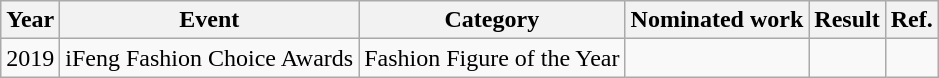<table class="wikitable">
<tr>
<th>Year</th>
<th>Event</th>
<th>Category</th>
<th>Nominated work</th>
<th>Result</th>
<th>Ref.</th>
</tr>
<tr>
<td>2019</td>
<td>iFeng Fashion Choice Awards</td>
<td>Fashion Figure of the Year</td>
<td></td>
<td></td>
<td></td>
</tr>
</table>
